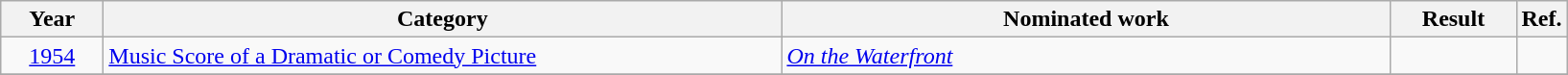<table class=wikitable>
<tr>
<th scope="col" style="width:4em;">Year</th>
<th scope="col" style="width:29em;">Category</th>
<th scope="col" style="width:26em;">Nominated work</th>
<th scope="col" style="width:5em;">Result</th>
<th>Ref.</th>
</tr>
<tr>
<td style="text-align:center;"><a href='#'>1954</a></td>
<td><a href='#'>Music Score of a Dramatic or Comedy Picture</a></td>
<td><em><a href='#'>On the Waterfront</a></em></td>
<td></td>
<td></td>
</tr>
<tr>
</tr>
</table>
